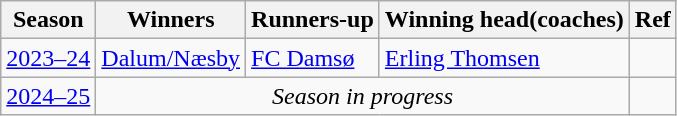<table class="sortable wikitable plainrowheaders" style="text-align:center;">
<tr>
<th>Season</th>
<th>Winners</th>
<th>Runners-up</th>
<th>Winning head(coaches)</th>
<th>Ref</th>
</tr>
<tr>
<td><a href='#'>2023–24</a></td>
<td align=left><a href='#'>Dalum/Næsby</a></td>
<td align=left><a href='#'>FC Damsø</a></td>
<td align=left> <a href='#'>Erling Thomsen</a></td>
<td></td>
</tr>
<tr>
<td><a href='#'>2024–25</a></td>
<td colspan=3 style="text-align:center;"><em>Season in progress</em></td>
<td></td>
</tr>
</table>
